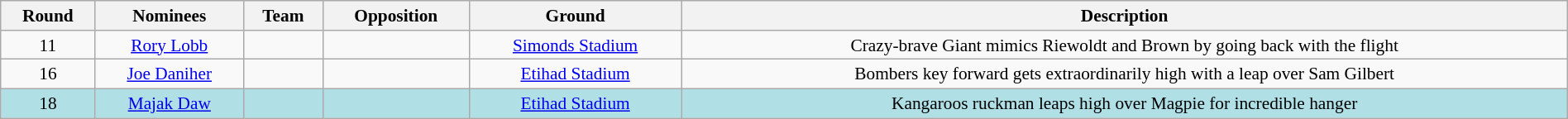<table class="wikitable" style="font-size:89%; text-align:center; width:100%;">
<tr>
<th>Round</th>
<th>Nominees</th>
<th>Team</th>
<th>Opposition</th>
<th>Ground</th>
<th>Description</th>
</tr>
<tr>
<td>11</td>
<td><a href='#'>Rory Lobb</a></td>
<td></td>
<td></td>
<td><a href='#'>Simonds Stadium</a></td>
<td>Crazy-brave Giant mimics Riewoldt and Brown by going back with the flight</td>
</tr>
<tr>
<td>16</td>
<td><a href='#'>Joe Daniher</a></td>
<td></td>
<td></td>
<td><a href='#'>Etihad Stadium</a></td>
<td>Bombers key forward gets extraordinarily high with a leap over Sam Gilbert</td>
</tr>
<tr style="background:#b0e0e6">
<td>18</td>
<td><a href='#'>Majak Daw</a></td>
<td></td>
<td></td>
<td><a href='#'>Etihad Stadium</a></td>
<td>Kangaroos ruckman leaps high over Magpie for incredible hanger</td>
</tr>
</table>
